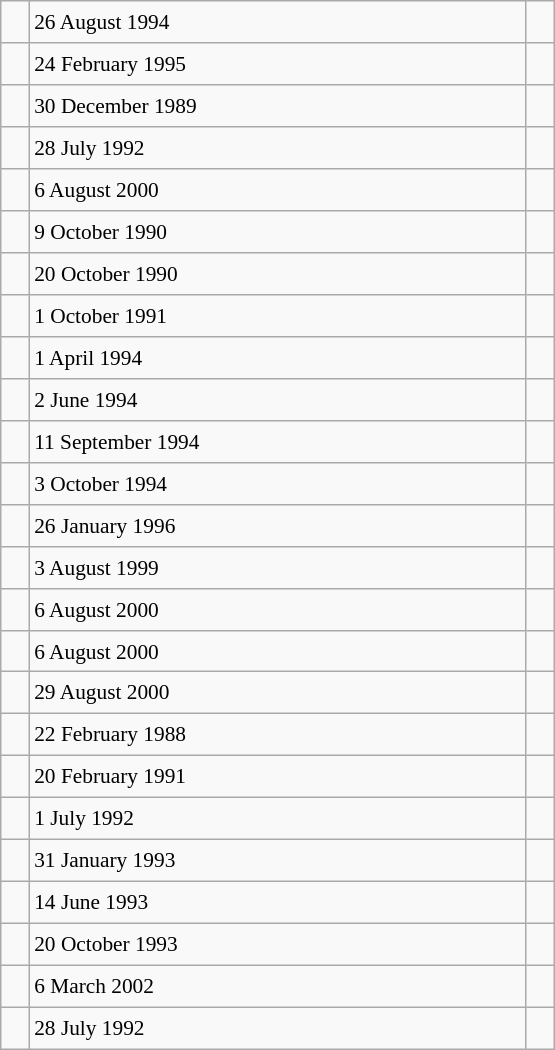<table class="wikitable" style="font-size: 89%; float: left; width: 26em; margin-right: 1em; height: 700px">
<tr>
<td></td>
<td>26 August 1994</td>
<td></td>
</tr>
<tr>
<td></td>
<td>24 February 1995</td>
<td></td>
</tr>
<tr>
<td></td>
<td>30 December 1989</td>
<td></td>
</tr>
<tr>
<td></td>
<td>28 July 1992</td>
<td></td>
</tr>
<tr>
<td></td>
<td>6 August 2000</td>
<td></td>
</tr>
<tr>
<td></td>
<td>9 October 1990</td>
<td></td>
</tr>
<tr>
<td></td>
<td>20 October 1990</td>
<td></td>
</tr>
<tr>
<td></td>
<td>1 October 1991</td>
<td></td>
</tr>
<tr>
<td></td>
<td>1 April 1994</td>
<td></td>
</tr>
<tr>
<td></td>
<td>2 June 1994</td>
<td></td>
</tr>
<tr>
<td></td>
<td>11 September 1994</td>
<td></td>
</tr>
<tr>
<td></td>
<td>3 October 1994</td>
<td></td>
</tr>
<tr>
<td></td>
<td>26 January 1996</td>
<td></td>
</tr>
<tr>
<td></td>
<td>3 August 1999</td>
<td></td>
</tr>
<tr>
<td></td>
<td>6 August 2000</td>
<td></td>
</tr>
<tr>
<td></td>
<td>6 August 2000</td>
<td></td>
</tr>
<tr>
<td></td>
<td>29 August 2000</td>
<td></td>
</tr>
<tr>
<td></td>
<td>22 February 1988</td>
<td></td>
</tr>
<tr>
<td></td>
<td>20 February 1991</td>
<td></td>
</tr>
<tr>
<td></td>
<td>1 July 1992</td>
<td></td>
</tr>
<tr>
<td></td>
<td>31 January 1993</td>
<td></td>
</tr>
<tr>
<td></td>
<td>14 June 1993</td>
<td></td>
</tr>
<tr>
<td></td>
<td>20 October 1993</td>
<td></td>
</tr>
<tr>
<td></td>
<td>6 March 2002</td>
<td></td>
</tr>
<tr>
<td></td>
<td>28 July 1992</td>
<td></td>
</tr>
</table>
